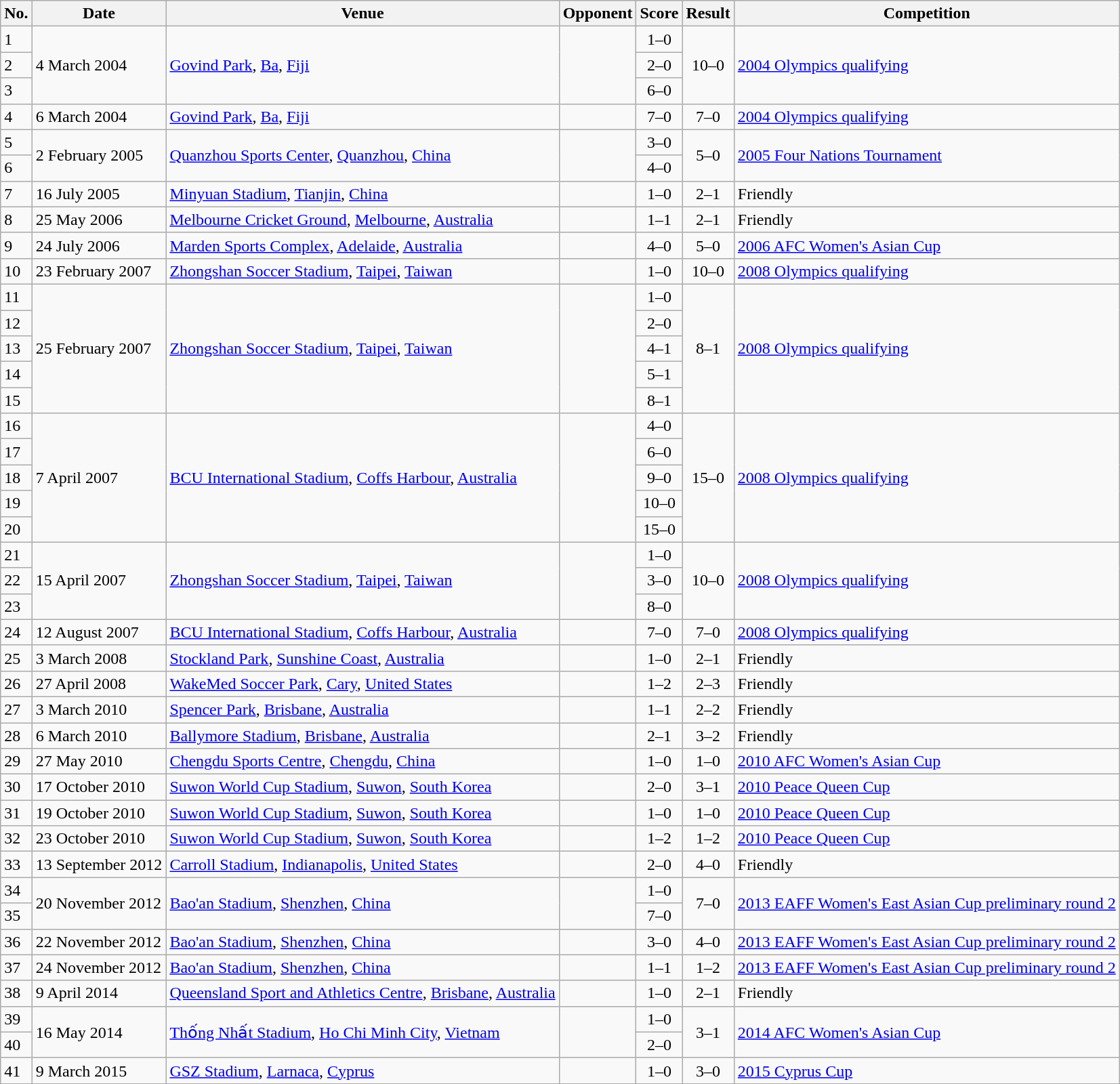<table class="wikitable sortable">
<tr>
<th scope="col">No.</th>
<th scope="col">Date</th>
<th scope="col">Venue</th>
<th scope="col">Opponent</th>
<th scope="col">Score</th>
<th scope="col">Result</th>
<th scope="col">Competition</th>
</tr>
<tr>
<td>1</td>
<td rowspan=3>4 March 2004</td>
<td rowspan=3><a href='#'>Govind Park</a>, <a href='#'>Ba</a>, <a href='#'>Fiji</a></td>
<td rowspan=3></td>
<td align="center">1–0</td>
<td align="center"; rowspan="3">10–0</td>
<td rowspan=3><a href='#'>2004 Olympics qualifying</a></td>
</tr>
<tr>
<td>2</td>
<td align="center">2–0</td>
</tr>
<tr>
<td>3</td>
<td align="center">6–0</td>
</tr>
<tr>
<td>4</td>
<td>6 March 2004</td>
<td><a href='#'>Govind Park</a>, <a href='#'>Ba</a>, <a href='#'>Fiji</a></td>
<td></td>
<td align="center">7–0</td>
<td align="center">7–0</td>
<td><a href='#'>2004 Olympics qualifying</a></td>
</tr>
<tr>
<td>5</td>
<td rowspan="2">2 February 2005</td>
<td rowspan=2><a href='#'>Quanzhou Sports Center</a>, <a href='#'>Quanzhou</a>, <a href='#'>China</a></td>
<td rowspan="2"></td>
<td align="center">3–0</td>
<td rowspan=2; align="center">5–0</td>
<td rowspan=2><a href='#'>2005 Four Nations Tournament</a></td>
</tr>
<tr>
<td>6</td>
<td align="center">4–0</td>
</tr>
<tr>
<td>7</td>
<td>16 July 2005</td>
<td><a href='#'>Minyuan Stadium</a>, <a href='#'>Tianjin</a>, <a href='#'>China</a></td>
<td></td>
<td align="center">1–0</td>
<td align="center">2–1</td>
<td>Friendly</td>
</tr>
<tr>
<td>8</td>
<td>25 May 2006</td>
<td><a href='#'>Melbourne Cricket Ground</a>, <a href='#'>Melbourne</a>, <a href='#'>Australia</a></td>
<td></td>
<td align="center">1–1</td>
<td align="center">2–1</td>
<td>Friendly</td>
</tr>
<tr>
<td>9</td>
<td>24 July 2006</td>
<td><a href='#'>Marden Sports Complex</a>, <a href='#'>Adelaide</a>, <a href='#'>Australia</a></td>
<td></td>
<td align="center">4–0</td>
<td align="center">5–0</td>
<td><a href='#'>2006 AFC Women's Asian Cup</a></td>
</tr>
<tr>
<td>10</td>
<td>23 February 2007</td>
<td><a href='#'>Zhongshan Soccer Stadium</a>, <a href='#'>Taipei</a>, <a href='#'>Taiwan</a></td>
<td></td>
<td align="center">1–0</td>
<td align="center">10–0</td>
<td><a href='#'>2008 Olympics qualifying</a></td>
</tr>
<tr>
<td>11</td>
<td rowspan=5>25 February 2007</td>
<td rowspan=5><a href='#'>Zhongshan Soccer Stadium</a>, <a href='#'>Taipei</a>, <a href='#'>Taiwan</a></td>
<td rowspan=5></td>
<td align="center">1–0</td>
<td align="center"; rowspan=5>8–1</td>
<td rowspan=5><a href='#'>2008 Olympics qualifying</a></td>
</tr>
<tr>
<td>12</td>
<td align="center">2–0</td>
</tr>
<tr>
<td>13</td>
<td align="center">4–1</td>
</tr>
<tr>
<td>14</td>
<td align="center">5–1</td>
</tr>
<tr>
<td>15</td>
<td align="center">8–1</td>
</tr>
<tr>
<td>16</td>
<td rowspan=5>7 April 2007</td>
<td rowspan=5><a href='#'>BCU International Stadium</a>, <a href='#'>Coffs Harbour</a>, <a href='#'>Australia</a></td>
<td rowspan=5></td>
<td align="center">4–0</td>
<td rowspan=5; align="center">15–0</td>
<td rowspan=5><a href='#'>2008 Olympics qualifying</a></td>
</tr>
<tr>
<td>17</td>
<td align="center">6–0</td>
</tr>
<tr>
<td>18</td>
<td align="center">9–0</td>
</tr>
<tr>
<td>19</td>
<td align="center">10–0</td>
</tr>
<tr>
<td>20</td>
<td align="center">15–0</td>
</tr>
<tr>
<td>21</td>
<td rowspan=3>15 April 2007</td>
<td rowspan=3><a href='#'>Zhongshan Soccer Stadium</a>, <a href='#'>Taipei</a>, <a href='#'>Taiwan</a></td>
<td rowspan=3></td>
<td align="center">1–0</td>
<td align="center"; rowspan=3>10–0</td>
<td rowspan=3><a href='#'>2008 Olympics qualifying</a></td>
</tr>
<tr>
<td>22</td>
<td align="center">3–0</td>
</tr>
<tr>
<td>23</td>
<td align="center">8–0</td>
</tr>
<tr>
<td>24</td>
<td>12 August 2007</td>
<td><a href='#'>BCU International Stadium</a>, <a href='#'>Coffs Harbour</a>, <a href='#'>Australia</a></td>
<td></td>
<td align="center">7–0</td>
<td align="center">7–0</td>
<td><a href='#'>2008 Olympics qualifying</a></td>
</tr>
<tr>
<td>25</td>
<td>3 March 2008</td>
<td><a href='#'>Stockland Park</a>, <a href='#'>Sunshine Coast</a>, <a href='#'>Australia</a></td>
<td></td>
<td align="center">1–0</td>
<td align="center">2–1</td>
<td>Friendly</td>
</tr>
<tr>
<td>26</td>
<td>27 April 2008</td>
<td><a href='#'>WakeMed Soccer Park</a>, <a href='#'>Cary</a>, <a href='#'>United States</a></td>
<td></td>
<td align="center">1–2</td>
<td align="center">2–3</td>
<td>Friendly</td>
</tr>
<tr>
<td>27</td>
<td>3 March 2010</td>
<td><a href='#'>Spencer Park</a>, <a href='#'>Brisbane</a>, <a href='#'>Australia</a></td>
<td></td>
<td align="center">1–1</td>
<td align="center">2–2</td>
<td>Friendly</td>
</tr>
<tr>
<td>28</td>
<td>6 March 2010</td>
<td><a href='#'>Ballymore Stadium</a>, <a href='#'>Brisbane</a>, <a href='#'>Australia</a></td>
<td></td>
<td align="center">2–1</td>
<td align="center">3–2</td>
<td>Friendly</td>
</tr>
<tr>
<td>29</td>
<td>27 May 2010</td>
<td><a href='#'>Chengdu Sports Centre</a>, <a href='#'>Chengdu</a>, <a href='#'>China</a></td>
<td></td>
<td align="center">1–0</td>
<td align="center">1–0</td>
<td><a href='#'>2010 AFC Women's Asian Cup</a></td>
</tr>
<tr>
<td>30</td>
<td>17 October 2010</td>
<td><a href='#'>Suwon World Cup Stadium</a>, <a href='#'>Suwon</a>, <a href='#'>South Korea</a></td>
<td></td>
<td align="center">2–0</td>
<td align="center">3–1</td>
<td><a href='#'>2010 Peace Queen Cup</a></td>
</tr>
<tr>
<td>31</td>
<td>19 October 2010</td>
<td><a href='#'>Suwon World Cup Stadium</a>, <a href='#'>Suwon</a>, <a href='#'>South Korea</a></td>
<td></td>
<td align="center">1–0</td>
<td align="center">1–0</td>
<td><a href='#'>2010 Peace Queen Cup</a></td>
</tr>
<tr>
<td>32</td>
<td>23 October 2010</td>
<td><a href='#'>Suwon World Cup Stadium</a>, <a href='#'>Suwon</a>, <a href='#'>South Korea</a></td>
<td></td>
<td align="center">1–2</td>
<td align="center">1–2</td>
<td><a href='#'>2010 Peace Queen Cup</a></td>
</tr>
<tr>
<td>33</td>
<td>13 September 2012</td>
<td><a href='#'>Carroll Stadium</a>, <a href='#'>Indianapolis</a>, <a href='#'>United States</a></td>
<td></td>
<td align=center>2–0</td>
<td align="center">4–0</td>
<td>Friendly</td>
</tr>
<tr>
<td>34</td>
<td rowspan=2>20 November 2012</td>
<td rowspan=2><a href='#'>Bao'an Stadium</a>, <a href='#'>Shenzhen</a>, <a href='#'>China</a></td>
<td rowspan=2></td>
<td align=center>1–0</td>
<td rowspan=2; align=center>7–0</td>
<td rowspan=2><a href='#'>2013 EAFF Women's East Asian Cup preliminary round 2</a></td>
</tr>
<tr>
<td>35</td>
<td align=center>7–0</td>
</tr>
<tr>
<td>36</td>
<td>22 November 2012</td>
<td><a href='#'>Bao'an Stadium</a>, <a href='#'>Shenzhen</a>, <a href='#'>China</a></td>
<td></td>
<td align="center">3–0</td>
<td align="center">4–0</td>
<td><a href='#'>2013 EAFF Women's East Asian Cup preliminary round 2</a></td>
</tr>
<tr>
<td>37</td>
<td>24 November 2012</td>
<td><a href='#'>Bao'an Stadium</a>, <a href='#'>Shenzhen</a>, <a href='#'>China</a></td>
<td></td>
<td align="center">1–1</td>
<td align="center">1–2</td>
<td><a href='#'>2013 EAFF Women's East Asian Cup preliminary round 2</a></td>
</tr>
<tr>
<td>38</td>
<td>9 April 2014</td>
<td><a href='#'>Queensland Sport and Athletics Centre</a>, <a href='#'>Brisbane</a>, <a href='#'>Australia</a></td>
<td></td>
<td align="center">1–0</td>
<td align="center">2–1</td>
<td>Friendly</td>
</tr>
<tr>
<td>39</td>
<td rowspan=2>16 May 2014</td>
<td rowspan=2><a href='#'>Thống Nhất Stadium</a>, <a href='#'>Ho Chi Minh City</a>, <a href='#'>Vietnam</a></td>
<td rowspan=2></td>
<td align="center">1–0</td>
<td rowspan=2; align="center">3–1</td>
<td rowspan=2><a href='#'>2014 AFC Women's Asian Cup</a></td>
</tr>
<tr>
<td>40</td>
<td align="center">2–0</td>
</tr>
<tr>
<td>41</td>
<td>9 March 2015</td>
<td><a href='#'>GSZ Stadium</a>, <a href='#'>Larnaca</a>, <a href='#'>Cyprus</a></td>
<td></td>
<td align="center">1–0</td>
<td align="center">3–0</td>
<td><a href='#'>2015 Cyprus Cup</a></td>
</tr>
</table>
